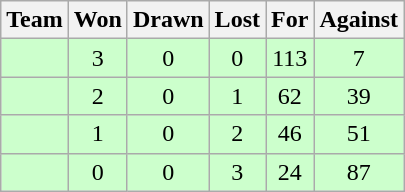<table class="wikitable" style="text-align: center;">
<tr>
<th>Team</th>
<th>Won</th>
<th>Drawn</th>
<th>Lost</th>
<th>For</th>
<th>Against</th>
</tr>
<tr bgcolor=ccffcc>
<td align=left></td>
<td>3</td>
<td>0</td>
<td>0</td>
<td>113</td>
<td>7</td>
</tr>
<tr bgcolor=ccffcc>
<td align=left></td>
<td>2</td>
<td>0</td>
<td>1</td>
<td>62</td>
<td>39</td>
</tr>
<tr bgcolor=ccffcc>
<td align=left></td>
<td>1</td>
<td>0</td>
<td>2</td>
<td>46</td>
<td>51</td>
</tr>
<tr bgcolor=ccffcc>
<td align=left></td>
<td>0</td>
<td>0</td>
<td>3</td>
<td>24</td>
<td>87</td>
</tr>
</table>
